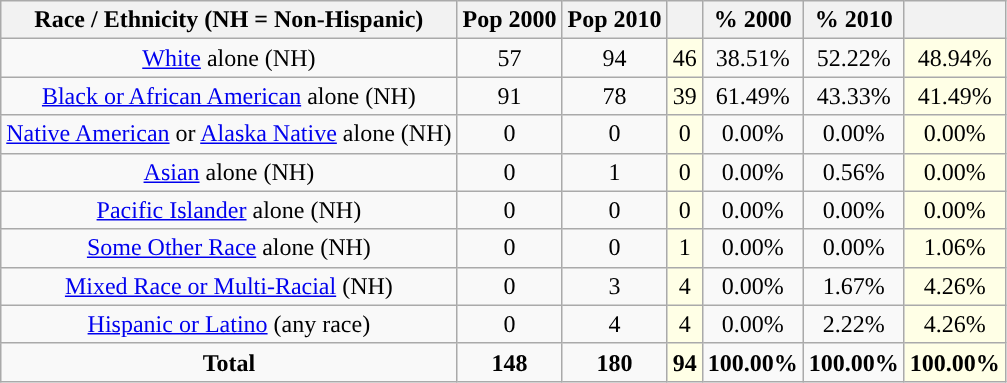<table class="wikitable" style="text-align:center;">
<tr>
<th>Race / Ethnicity (NH = Non-Hispanic)</th>
<th>Pop 2000</th>
<th>Pop 2010</th>
<th></th>
<th>% 2000</th>
<th>% 2010</th>
<th></th>
</tr>
<tr>
<td><a href='#'>White</a> alone (NH)</td>
<td>57</td>
<td>94</td>
<td style='background: #ffffe6;'>46</td>
<td>38.51%</td>
<td>52.22%</td>
<td style='background: #ffffe6;'>48.94%</td>
</tr>
<tr>
<td><a href='#'>Black or African American</a> alone (NH)</td>
<td>91</td>
<td>78</td>
<td style='background: #ffffe6;'>39</td>
<td>61.49%</td>
<td>43.33%</td>
<td style='background: #ffffe6;'>41.49%</td>
</tr>
<tr>
<td><a href='#'>Native American</a> or <a href='#'>Alaska Native</a> alone (NH)</td>
<td>0</td>
<td>0</td>
<td style='background: #ffffe6;'>0</td>
<td>0.00%</td>
<td>0.00%</td>
<td style='background: #ffffe6;'>0.00%</td>
</tr>
<tr>
<td><a href='#'>Asian</a> alone (NH)</td>
<td>0</td>
<td>1</td>
<td style='background: #ffffe6;'>0</td>
<td>0.00%</td>
<td>0.56%</td>
<td style='background: #ffffe6;'>0.00%</td>
</tr>
<tr>
<td><a href='#'>Pacific Islander</a> alone (NH)</td>
<td>0</td>
<td>0</td>
<td style='background: #ffffe6;'>0</td>
<td>0.00%</td>
<td>0.00%</td>
<td style='background: #ffffe6;'>0.00%</td>
</tr>
<tr>
<td><a href='#'>Some Other Race</a> alone (NH)</td>
<td>0</td>
<td>0</td>
<td style='background: #ffffe6;'>1</td>
<td>0.00%</td>
<td>0.00%</td>
<td style='background: #ffffe6;'>1.06%</td>
</tr>
<tr>
<td><a href='#'>Mixed Race or Multi-Racial</a> (NH)</td>
<td>0</td>
<td>3</td>
<td style='background: #ffffe6;'>4</td>
<td>0.00%</td>
<td>1.67%</td>
<td style='background: #ffffe6;'>4.26%</td>
</tr>
<tr>
<td><a href='#'>Hispanic or Latino</a> (any race)</td>
<td>0</td>
<td>4</td>
<td style='background: #ffffe6;'>4</td>
<td>0.00%</td>
<td>2.22%</td>
<td style='background: #ffffe6;'>4.26%</td>
</tr>
<tr>
<td><strong>Total</strong></td>
<td><strong>148</strong></td>
<td><strong>180</strong></td>
<td style='background: #ffffe6;'><strong>94</strong></td>
<td><strong>100.00%</strong></td>
<td><strong>100.00%</strong></td>
<td style='background: #ffffe6;'><strong>100.00%</strong></td>
</tr>
</table>
